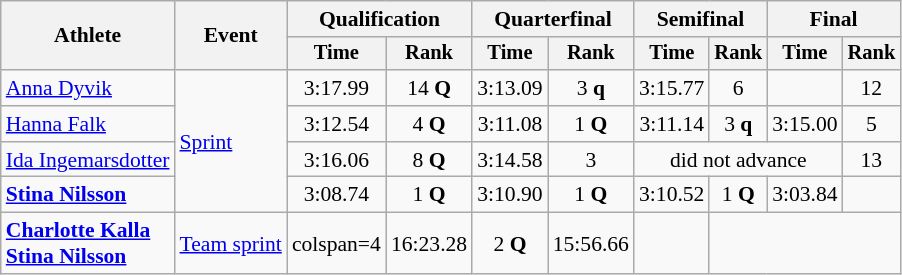<table class="wikitable" style="font-size:90%">
<tr>
<th rowspan="2">Athlete</th>
<th rowspan="2">Event</th>
<th colspan="2">Qualification</th>
<th colspan="2">Quarterfinal</th>
<th colspan="2">Semifinal</th>
<th colspan="2">Final</th>
</tr>
<tr style="font-size:95%">
<th>Time</th>
<th>Rank</th>
<th>Time</th>
<th>Rank</th>
<th>Time</th>
<th>Rank</th>
<th>Time</th>
<th>Rank</th>
</tr>
<tr align=center>
<td align=left><a href='#'>Anna Dyvik</a></td>
<td align=left rowspan=4><a href='#'>Sprint</a></td>
<td>3:17.99</td>
<td>14 <strong>Q</strong></td>
<td>3:13.09</td>
<td>3 <strong>q</strong></td>
<td>3:15.77</td>
<td>6</td>
<td></td>
<td>12</td>
</tr>
<tr align=center>
<td align=left><a href='#'>Hanna Falk</a></td>
<td>3:12.54</td>
<td>4 <strong>Q</strong></td>
<td>3:11.08</td>
<td>1 <strong>Q</strong></td>
<td>3:11.14</td>
<td>3 <strong>q</strong></td>
<td>3:15.00</td>
<td>5</td>
</tr>
<tr align=center>
<td align=left><a href='#'>Ida Ingemarsdotter</a></td>
<td>3:16.06</td>
<td>8 <strong>Q</strong></td>
<td>3:14.58</td>
<td>3</td>
<td colspan=3>did not advance</td>
<td>13</td>
</tr>
<tr align=center>
<td align=left><strong><a href='#'>Stina Nilsson</a></strong></td>
<td>3:08.74</td>
<td>1 <strong>Q</strong></td>
<td>3:10.90</td>
<td>1 <strong>Q</strong></td>
<td>3:10.52</td>
<td>1 <strong>Q</strong></td>
<td>3:03.84</td>
<td></td>
</tr>
<tr align=center>
<td align=left><strong><a href='#'>Charlotte Kalla</a><br><a href='#'>Stina Nilsson</a></strong></td>
<td align=left><a href='#'>Team sprint</a></td>
<td>colspan=4 </td>
<td>16:23.28</td>
<td>2 <strong>Q</strong></td>
<td>15:56.66</td>
<td></td>
</tr>
</table>
